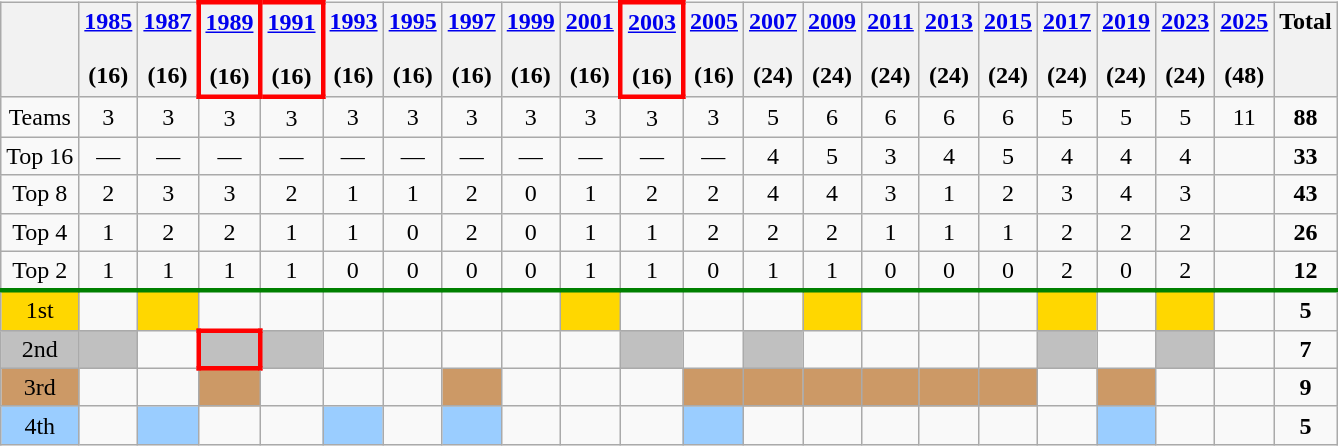<table class="wikitable" style="text-align: center">
<tr valign=top>
<th></th>
<th><a href='#'>1985</a><br><br>(16)</th>
<th><a href='#'>1987</a><br><br>(16)</th>
<th style="border:3px solid red"><a href='#'>1989</a><br><br>(16)</th>
<th style="border:3px solid red"><a href='#'>1991</a><br><br>(16)</th>
<th><a href='#'>1993</a><br><br>(16)</th>
<th><a href='#'>1995</a><br><br>(16)</th>
<th><a href='#'>1997</a><br><br>(16)</th>
<th><a href='#'>1999</a><br><br>(16)</th>
<th><a href='#'>2001</a><br><br>(16)</th>
<th style="border:3px solid red"><a href='#'>2003</a><br><br>(16)</th>
<th><a href='#'>2005</a><br><br>(16)</th>
<th><a href='#'>2007</a><br><br>(24)</th>
<th><a href='#'>2009</a><br><br>(24)</th>
<th><a href='#'>2011</a><br><br>(24)</th>
<th><a href='#'>2013</a><br><br>(24)</th>
<th><a href='#'>2015</a><br><br>(24)</th>
<th><a href='#'>2017</a><br><br>(24)</th>
<th><a href='#'>2019</a><br><br>(24)</th>
<th><a href='#'>2023</a><br><br>(24)</th>
<th><a href='#'>2025</a><br><br>(48)</th>
<th>Total</th>
</tr>
<tr>
<td>Teams</td>
<td>3</td>
<td>3</td>
<td>3</td>
<td>3</td>
<td>3</td>
<td>3</td>
<td>3</td>
<td>3</td>
<td>3</td>
<td>3</td>
<td>3</td>
<td>5</td>
<td>6</td>
<td>6</td>
<td>6</td>
<td>6</td>
<td>5</td>
<td>5</td>
<td>5</td>
<td>11</td>
<td><strong>88</strong></td>
</tr>
<tr>
<td>Top 16</td>
<td>—</td>
<td>—</td>
<td>—</td>
<td>—</td>
<td>—</td>
<td>—</td>
<td>—</td>
<td>—</td>
<td>—</td>
<td>—</td>
<td>—</td>
<td>4</td>
<td>5</td>
<td>3</td>
<td>4</td>
<td>5</td>
<td>4</td>
<td>4</td>
<td>4</td>
<td></td>
<td><strong>33</strong></td>
</tr>
<tr>
<td>Top 8</td>
<td>2</td>
<td>3</td>
<td>3</td>
<td>2</td>
<td>1</td>
<td>1</td>
<td>2</td>
<td>0</td>
<td>1</td>
<td>2</td>
<td>2</td>
<td>4</td>
<td>4</td>
<td>3</td>
<td>1</td>
<td>2</td>
<td>3</td>
<td>4</td>
<td>3</td>
<td></td>
<td><strong>43</strong></td>
</tr>
<tr>
<td>Top 4</td>
<td>1</td>
<td>2</td>
<td>2</td>
<td>1</td>
<td>1</td>
<td>0</td>
<td>2</td>
<td>0</td>
<td>1</td>
<td>1</td>
<td>2</td>
<td>2</td>
<td>2</td>
<td>1</td>
<td>1</td>
<td>1</td>
<td>2</td>
<td>2</td>
<td>2</td>
<td></td>
<td><strong>26</strong></td>
</tr>
<tr>
<td>Top 2</td>
<td>1</td>
<td>1</td>
<td>1</td>
<td>1</td>
<td>0</td>
<td>0</td>
<td>0</td>
<td>0</td>
<td>1</td>
<td>1</td>
<td>0</td>
<td>1</td>
<td>1</td>
<td>0</td>
<td>0</td>
<td>0</td>
<td>2</td>
<td>0</td>
<td>2</td>
<td></td>
<td><strong>12</strong></td>
</tr>
<tr style="border-top:3px solid green;">
<td bgcolor=gold>1st</td>
<td></td>
<td bgcolor=gold></td>
<td></td>
<td></td>
<td></td>
<td></td>
<td></td>
<td></td>
<td bgcolor=gold></td>
<td></td>
<td></td>
<td></td>
<td bgcolor=gold></td>
<td></td>
<td></td>
<td></td>
<td bgcolor=gold></td>
<td></td>
<td bgcolor=gold></td>
<td></td>
<td><strong>5</strong></td>
</tr>
<tr>
<td bgcolor=silver>2nd</td>
<td bgcolor=silver></td>
<td></td>
<td style="border:3px solid red" bgcolor=silver></td>
<td bgcolor=silver></td>
<td></td>
<td></td>
<td></td>
<td></td>
<td></td>
<td bgcolor=silver></td>
<td></td>
<td bgcolor=silver></td>
<td></td>
<td></td>
<td></td>
<td></td>
<td bgcolor=silver></td>
<td></td>
<td bgcolor=silver></td>
<td></td>
<td><strong>7</strong></td>
</tr>
<tr>
<td bgcolor=#cc9966>3rd</td>
<td></td>
<td></td>
<td bgcolor=#cc9966></td>
<td></td>
<td></td>
<td></td>
<td bgcolor=#cc9966></td>
<td></td>
<td></td>
<td></td>
<td bgcolor=#cc9966></td>
<td bgcolor=#cc9966></td>
<td bgcolor=#cc9966></td>
<td bgcolor=#cc9966></td>
<td bgcolor=#cc9966></td>
<td bgcolor=#cc9966></td>
<td></td>
<td bgcolor=#cc9966></td>
<td></td>
<td></td>
<td><strong>9</strong></td>
</tr>
<tr>
<td bgcolor=#9acdff>4th</td>
<td></td>
<td bgcolor=#9acdff></td>
<td></td>
<td></td>
<td bgcolor=#9acdff></td>
<td></td>
<td bgcolor=#9acdff></td>
<td></td>
<td></td>
<td></td>
<td bgcolor=#9acdff></td>
<td></td>
<td></td>
<td></td>
<td></td>
<td></td>
<td></td>
<td bgcolor=#9acdff></td>
<td></td>
<td></td>
<td><strong>5</strong></td>
</tr>
</table>
